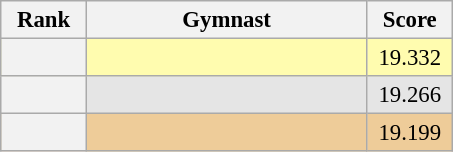<table class="wikitable sortable" style="text-align:center; font-size:95%">
<tr>
<th scope="col" style="width:50px;">Rank</th>
<th scope="col" style="width:180px;">Gymnast</th>
<th scope="col" style="width:50px;">Score</th>
</tr>
<tr style="background:#fffcaf;">
<th scope=row style="text-align:center"></th>
<td style="text-align:left;"></td>
<td>19.332</td>
</tr>
<tr style="background:#e5e5e5;">
<th scope=row style="text-align:center"></th>
<td style="text-align:left;"></td>
<td>19.266</td>
</tr>
<tr style="background:#ec9;">
<th scope=row style="text-align:center"></th>
<td style="text-align:left;"></td>
<td>19.199</td>
</tr>
</table>
